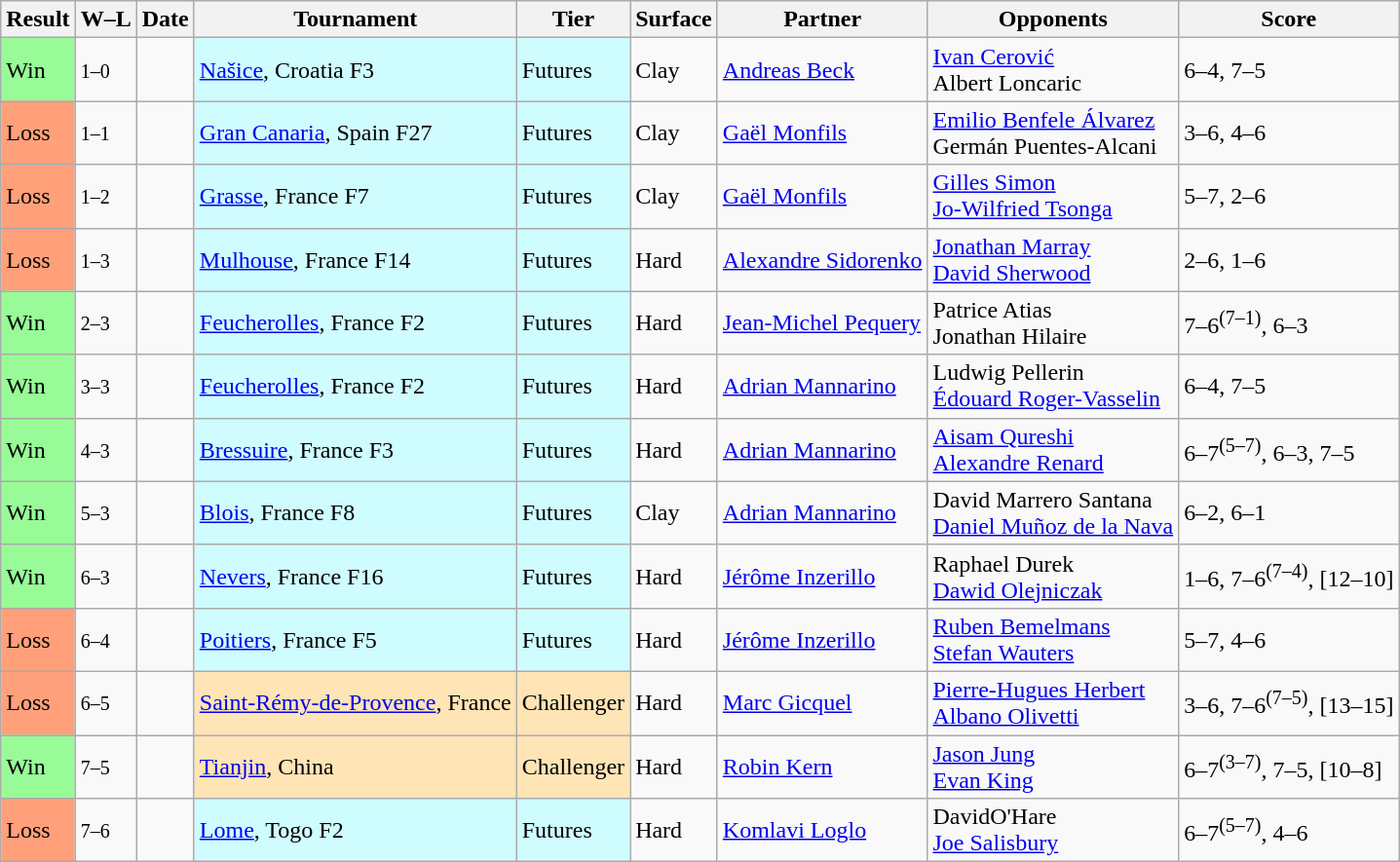<table class="sortable wikitable">
<tr>
<th>Result</th>
<th class="unsortable">W–L</th>
<th>Date</th>
<th>Tournament</th>
<th>Tier</th>
<th>Surface</th>
<th>Partner</th>
<th>Opponents</th>
<th class="unsortable">Score</th>
</tr>
<tr>
<td bgcolor=98FB98>Win</td>
<td><small>1–0</small></td>
<td></td>
<td style=background:#cffcff><a href='#'>Našice</a>, Croatia F3</td>
<td style=background:#cffcff>Futures</td>
<td>Clay</td>
<td> <a href='#'>Andreas Beck</a></td>
<td> <a href='#'>Ivan Cerović</a> <br> Albert Loncaric</td>
<td>6–4, 7–5</td>
</tr>
<tr>
<td bgcolor=FFA07A>Loss</td>
<td><small>1–1</small></td>
<td></td>
<td style=background:#cffcff><a href='#'>Gran Canaria</a>, Spain F27</td>
<td style=background:#cffcff>Futures</td>
<td>Clay</td>
<td> <a href='#'>Gaël Monfils</a></td>
<td> <a href='#'>Emilio Benfele Álvarez</a> <br> Germán Puentes-Alcani</td>
<td>3–6, 4–6</td>
</tr>
<tr>
<td bgcolor=FFA07A>Loss</td>
<td><small>1–2</small></td>
<td></td>
<td style=background:#cffcff><a href='#'>Grasse</a>, France F7</td>
<td style=background:#cffcff>Futures</td>
<td>Clay</td>
<td> <a href='#'>Gaël Monfils</a></td>
<td> <a href='#'>Gilles Simon</a> <br> <a href='#'>Jo-Wilfried Tsonga</a></td>
<td>5–7, 2–6</td>
</tr>
<tr>
<td bgcolor=FFA07A>Loss</td>
<td><small>1–3</small></td>
<td></td>
<td style=background:#cffcff><a href='#'>Mulhouse</a>, France F14</td>
<td style=background:#cffcff>Futures</td>
<td>Hard</td>
<td> <a href='#'>Alexandre Sidorenko</a></td>
<td> <a href='#'>Jonathan Marray</a> <br> <a href='#'>David Sherwood</a></td>
<td>2–6, 1–6</td>
</tr>
<tr>
<td bgcolor=98FB98>Win</td>
<td><small>2–3</small></td>
<td></td>
<td style=background:#cffcff><a href='#'>Feucherolles</a>, France F2</td>
<td style=background:#cffcff>Futures</td>
<td>Hard</td>
<td> <a href='#'>Jean-Michel Pequery</a></td>
<td> Patrice Atias <br> Jonathan Hilaire</td>
<td>7–6<sup>(7–1)</sup>, 6–3</td>
</tr>
<tr>
<td bgcolor=98FB98>Win</td>
<td><small>3–3</small></td>
<td></td>
<td style=background:#cffcff><a href='#'>Feucherolles</a>, France F2</td>
<td style=background:#cffcff>Futures</td>
<td>Hard</td>
<td> <a href='#'>Adrian Mannarino</a></td>
<td> Ludwig Pellerin <br> <a href='#'>Édouard Roger-Vasselin</a></td>
<td>6–4, 7–5</td>
</tr>
<tr>
<td bgcolor=98FB98>Win</td>
<td><small>4–3</small></td>
<td></td>
<td style=background:#cffcff><a href='#'>Bressuire</a>, France F3</td>
<td style=background:#cffcff>Futures</td>
<td>Hard</td>
<td> <a href='#'>Adrian Mannarino</a></td>
<td> <a href='#'>Aisam Qureshi</a> <br> <a href='#'>Alexandre Renard</a></td>
<td>6–7<sup>(5–7)</sup>, 6–3, 7–5</td>
</tr>
<tr>
<td bgcolor=98FB98>Win</td>
<td><small>5–3</small></td>
<td></td>
<td style=background:#cffcff><a href='#'>Blois</a>, France F8</td>
<td style=background:#cffcff>Futures</td>
<td>Clay</td>
<td> <a href='#'>Adrian Mannarino</a></td>
<td> David Marrero Santana <br> <a href='#'>Daniel Muñoz de la Nava</a></td>
<td>6–2, 6–1</td>
</tr>
<tr>
<td bgcolor=98FB98>Win</td>
<td><small>6–3</small></td>
<td></td>
<td style=background:#cffcff><a href='#'>Nevers</a>, France F16</td>
<td style=background:#cffcff>Futures</td>
<td>Hard</td>
<td> <a href='#'>Jérôme Inzerillo</a></td>
<td> Raphael Durek <br> <a href='#'>Dawid Olejniczak</a></td>
<td>1–6, 7–6<sup>(7–4)</sup>, [12–10]</td>
</tr>
<tr>
<td bgcolor=FFA07A>Loss</td>
<td><small>6–4</small></td>
<td></td>
<td style=background:#cffcff><a href='#'>Poitiers</a>, France F5</td>
<td style=background:#cffcff>Futures</td>
<td>Hard</td>
<td> <a href='#'>Jérôme Inzerillo</a></td>
<td> <a href='#'>Ruben Bemelmans</a> <br> <a href='#'>Stefan Wauters</a></td>
<td>5–7, 4–6</td>
</tr>
<tr>
<td bgcolor=FFA07A>Loss</td>
<td><small>6–5</small></td>
<td></td>
<td style=background:moccasin><a href='#'>Saint-Rémy-de-Provence</a>, France</td>
<td style=background:moccasin>Challenger</td>
<td>Hard</td>
<td> <a href='#'>Marc Gicquel</a></td>
<td> <a href='#'>Pierre-Hugues Herbert</a> <br> <a href='#'>Albano Olivetti</a></td>
<td>3–6, 7–6<sup>(7–5)</sup>, [13–15]</td>
</tr>
<tr>
<td bgcolor=98FB98>Win</td>
<td><small>7–5</small></td>
<td></td>
<td style=background:moccasin><a href='#'>Tianjin</a>, China</td>
<td style=background:moccasin>Challenger</td>
<td>Hard</td>
<td> <a href='#'>Robin Kern</a></td>
<td> <a href='#'>Jason Jung</a> <br> <a href='#'>Evan King</a></td>
<td>6–7<sup>(3–7)</sup>, 7–5, [10–8]</td>
</tr>
<tr>
<td bgcolor=FFA07A>Loss</td>
<td><small>7–6</small></td>
<td></td>
<td style=background:#cffcff><a href='#'>Lome</a>, Togo F2</td>
<td style=background:#cffcff>Futures</td>
<td>Hard</td>
<td> <a href='#'>Komlavi Loglo</a></td>
<td> DavidO'Hare <br> <a href='#'>Joe Salisbury</a></td>
<td>6–7<sup>(5–7)</sup>, 4–6</td>
</tr>
</table>
